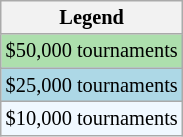<table class="wikitable" style="font-size:85%">
<tr>
<th>Legend</th>
</tr>
<tr bgcolor="#ADDFAD">
<td>$50,000 tournaments</td>
</tr>
<tr bgcolor="lightblue">
<td>$25,000 tournaments</td>
</tr>
<tr bgcolor="#f0f8ff">
<td>$10,000 tournaments</td>
</tr>
</table>
